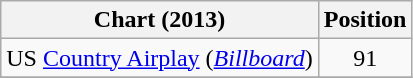<table class="wikitable sortable">
<tr>
<th scope="col">Chart (2013)</th>
<th scope="col">Position</th>
</tr>
<tr>
<td>US <a href='#'>Country Airplay</a> (<em><a href='#'>Billboard</a></em>)</td>
<td align="center">91</td>
</tr>
<tr>
</tr>
</table>
